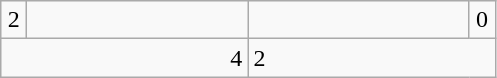<table class=wikitable>
<tr>
<td align=center width=10>2</td>
<td align="center" width="140"></td>
<td align="center" width="140" !></td>
<td align="center" width="10">0</td>
</tr>
<tr>
<td colspan=2 align=right>4</td>
<td colspan="2">2</td>
</tr>
</table>
